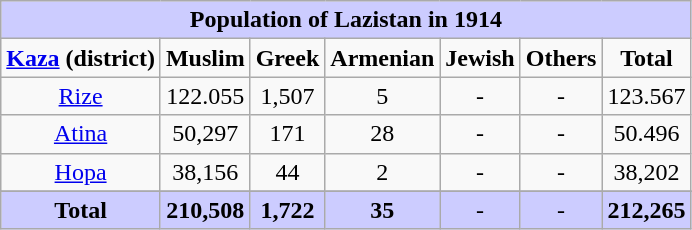<table class="wikitable" style="font-size:100%;width:80;text-align:center;">
<tr>
<th colspan="7;" style="background-color:#ccccff;">Population of Lazistan in 1914</th>
</tr>
<tr>
<td><strong><a href='#'>Kaza</a> (district)</strong></td>
<td><strong>Muslim</strong></td>
<td><strong>Greek</strong></td>
<td><strong>Armenian</strong></td>
<td><strong>Jewish</strong></td>
<td><strong>Others</strong></td>
<td><strong>Total</strong></td>
</tr>
<tr>
<td><a href='#'>Rize</a></td>
<td>122.055</td>
<td>1,507</td>
<td>5</td>
<td>-</td>
<td>-</td>
<td>123.567</td>
</tr>
<tr>
<td><a href='#'>Atina</a></td>
<td>50,297</td>
<td>171</td>
<td>28</td>
<td>-</td>
<td>-</td>
<td>50.496</td>
</tr>
<tr>
<td><a href='#'>Hopa</a></td>
<td>38,156</td>
<td>44</td>
<td>2</td>
<td>-</td>
<td>-</td>
<td>38,202</td>
</tr>
<tr>
</tr>
<tr align="center">
</tr>
<tr bgcolor="#ccccff" align="center">
<td><strong>Total</strong></td>
<td><strong>210,508</strong></td>
<td><strong>1,722</strong></td>
<td><strong>35</strong></td>
<td>-</td>
<td>-</td>
<td><strong>212,265</strong></td>
</tr>
</table>
